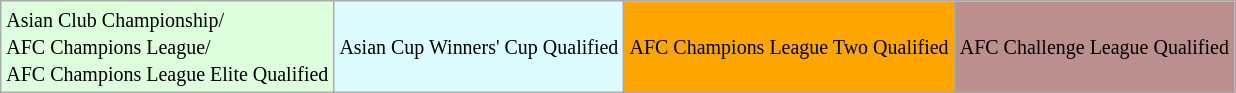<table class="wikitable">
<tr>
<td bgcolor="#DDFFDD"><small>Asian Club Championship/<br>AFC Champions League/<br>AFC Champions League Elite Qualified</small></td>
<td bgcolor="#DDFCFF"><small>Asian Cup Winners' Cup Qualified</small></td>
<td bgcolor="FFA500"><small>AFC Champions League Two Qualified</small></td>
<td bgcolor="BC8F8F"><small>AFC Challenge League Qualified</small></td>
</tr>
</table>
